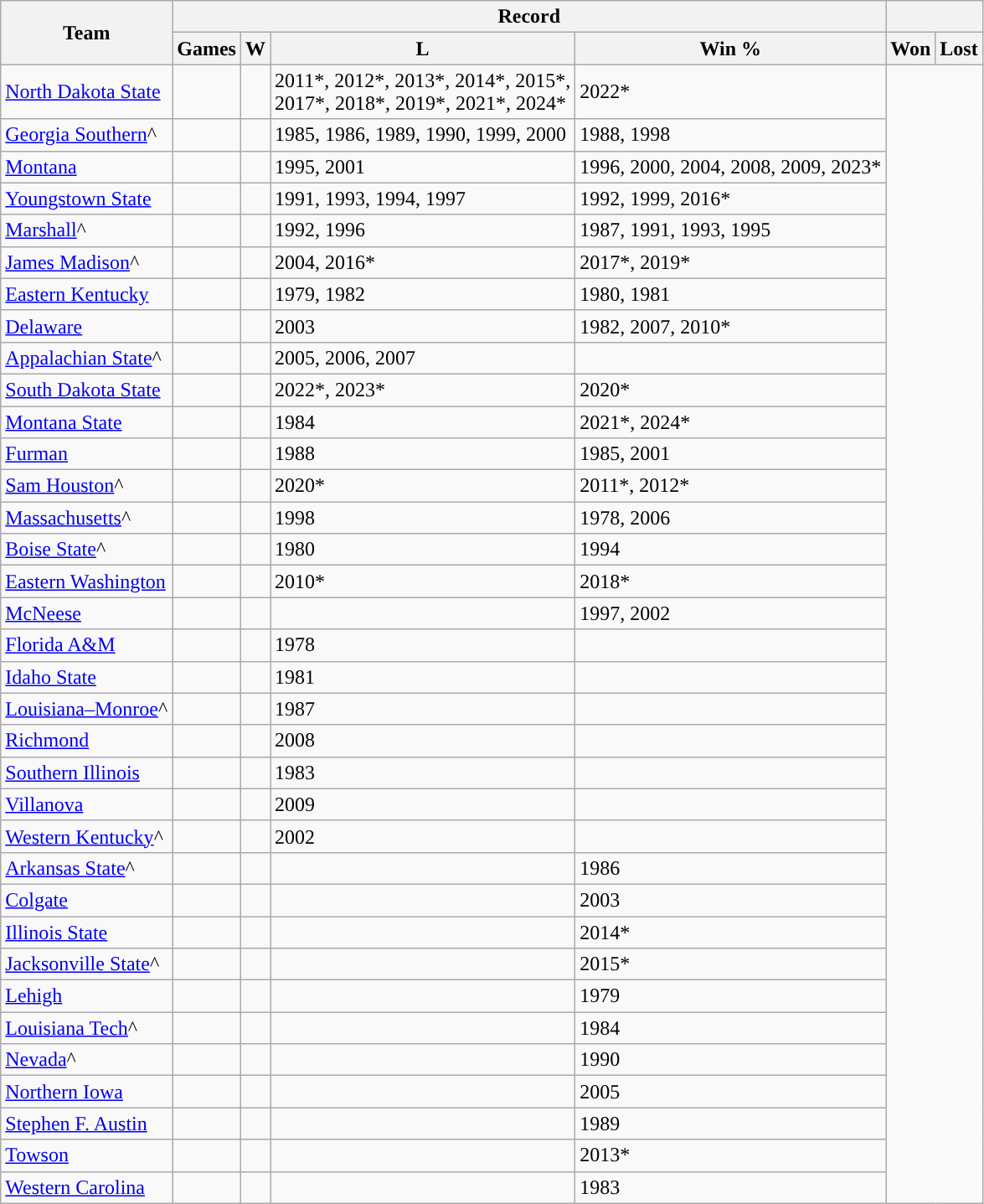<table class="wikitable sortable">
<tr>
<th rowspan=2 ! width=px>Team</th>
<th colspan=4 ! width=px>Record</th>
<th colspan=2 ! width=px></th>
</tr>
<tr>
<th width=px>Games</th>
<th width=px>W</th>
<th width=px>L</th>
<th width=px>Win %</th>
<th width=px>Won</th>
<th width=px>Lost</th>
</tr>
<tr>
<td><a href='#'>North Dakota State</a></td>
<td></td>
<td></td>
<td>2011*, 2012*, 2013*, 2014*, 2015*,<br>2017*, 2018*, 2019*, 2021*, 2024*</td>
<td>2022*</td>
</tr>
<tr>
<td><a href='#'>Georgia Southern</a>^</td>
<td></td>
<td></td>
<td>1985, 1986, 1989, 1990, 1999, 2000</td>
<td>1988, 1998</td>
</tr>
<tr>
<td><a href='#'>Montana</a></td>
<td></td>
<td></td>
<td>1995, 2001</td>
<td>1996, 2000, 2004, 2008, 2009, 2023*</td>
</tr>
<tr>
<td><a href='#'>Youngstown State</a></td>
<td></td>
<td></td>
<td>1991, 1993, 1994, 1997</td>
<td>1992, 1999, 2016*</td>
</tr>
<tr>
<td><a href='#'>Marshall</a>^</td>
<td></td>
<td></td>
<td>1992, 1996</td>
<td>1987, 1991, 1993, 1995</td>
</tr>
<tr>
<td><a href='#'>James Madison</a>^</td>
<td></td>
<td></td>
<td>2004, 2016*</td>
<td>2017*, 2019*</td>
</tr>
<tr>
<td><a href='#'>Eastern Kentucky</a></td>
<td></td>
<td></td>
<td>1979, 1982</td>
<td>1980, 1981</td>
</tr>
<tr>
<td><a href='#'>Delaware</a></td>
<td></td>
<td></td>
<td>2003</td>
<td>1982, 2007, 2010*</td>
</tr>
<tr>
<td><a href='#'>Appalachian State</a>^</td>
<td></td>
<td></td>
<td>2005, 2006, 2007</td>
<td></td>
</tr>
<tr>
<td><a href='#'>South Dakota State</a></td>
<td></td>
<td></td>
<td>2022*, 2023*</td>
<td>2020*</td>
</tr>
<tr>
<td><a href='#'>Montana State</a></td>
<td></td>
<td></td>
<td>1984</td>
<td>2021*, 2024*</td>
</tr>
<tr>
<td><a href='#'>Furman</a></td>
<td></td>
<td></td>
<td>1988</td>
<td>1985, 2001</td>
</tr>
<tr>
<td><a href='#'>Sam Houston</a>^</td>
<td></td>
<td></td>
<td>2020*</td>
<td>2011*, 2012*</td>
</tr>
<tr>
<td><a href='#'>Massachusetts</a>^</td>
<td></td>
<td></td>
<td>1998</td>
<td>1978, 2006</td>
</tr>
<tr>
<td><a href='#'>Boise State</a>^</td>
<td></td>
<td></td>
<td>1980</td>
<td>1994</td>
</tr>
<tr>
<td><a href='#'>Eastern Washington</a></td>
<td></td>
<td></td>
<td>2010*</td>
<td>2018*</td>
</tr>
<tr>
<td><a href='#'>McNeese</a></td>
<td></td>
<td></td>
<td></td>
<td>1997, 2002</td>
</tr>
<tr>
<td><a href='#'>Florida A&M</a></td>
<td></td>
<td></td>
<td>1978</td>
<td></td>
</tr>
<tr>
<td><a href='#'>Idaho State</a></td>
<td></td>
<td></td>
<td>1981</td>
<td></td>
</tr>
<tr>
<td><a href='#'>Louisiana–Monroe</a>^</td>
<td></td>
<td></td>
<td>1987</td>
<td></td>
</tr>
<tr>
<td><a href='#'>Richmond</a></td>
<td></td>
<td></td>
<td>2008</td>
<td></td>
</tr>
<tr>
<td><a href='#'>Southern Illinois</a></td>
<td></td>
<td></td>
<td>1983</td>
<td></td>
</tr>
<tr>
<td><a href='#'>Villanova</a></td>
<td></td>
<td></td>
<td>2009</td>
<td></td>
</tr>
<tr>
<td><a href='#'>Western Kentucky</a>^</td>
<td></td>
<td></td>
<td>2002</td>
<td></td>
</tr>
<tr>
<td><a href='#'>Arkansas State</a>^</td>
<td></td>
<td></td>
<td></td>
<td>1986</td>
</tr>
<tr>
<td><a href='#'>Colgate</a></td>
<td></td>
<td></td>
<td></td>
<td>2003</td>
</tr>
<tr>
<td><a href='#'>Illinois State</a></td>
<td></td>
<td></td>
<td></td>
<td>2014*</td>
</tr>
<tr>
<td><a href='#'>Jacksonville State</a>^</td>
<td></td>
<td></td>
<td></td>
<td>2015*</td>
</tr>
<tr>
<td><a href='#'>Lehigh</a></td>
<td></td>
<td></td>
<td></td>
<td>1979</td>
</tr>
<tr>
<td><a href='#'>Louisiana Tech</a>^</td>
<td></td>
<td></td>
<td></td>
<td>1984</td>
</tr>
<tr>
<td><a href='#'>Nevada</a>^</td>
<td></td>
<td></td>
<td></td>
<td>1990</td>
</tr>
<tr>
<td><a href='#'>Northern Iowa</a></td>
<td></td>
<td></td>
<td></td>
<td>2005</td>
</tr>
<tr>
<td><a href='#'>Stephen F. Austin</a></td>
<td></td>
<td></td>
<td></td>
<td>1989</td>
</tr>
<tr>
<td><a href='#'>Towson</a></td>
<td></td>
<td></td>
<td></td>
<td>2013*</td>
</tr>
<tr>
<td><a href='#'>Western Carolina</a></td>
<td></td>
<td></td>
<td></td>
<td>1983</td>
</tr>
</table>
